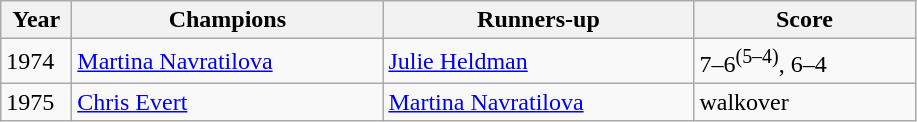<table class="wikitable">
<tr>
<th style="width:40px">Year</th>
<th style="width:200px">Champions</th>
<th style="width:200px">Runners-up</th>
<th style="width:140px" class="unsortable">Score</th>
</tr>
<tr>
<td>1974</td>
<td> <a href='#'>Martina Navratilova</a></td>
<td> <a href='#'>Julie Heldman</a></td>
<td>7–6<sup>(5–4)</sup>, 6–4</td>
</tr>
<tr>
<td>1975</td>
<td> <a href='#'>Chris Evert</a></td>
<td> <a href='#'>Martina Navratilova</a></td>
<td>walkover</td>
</tr>
</table>
